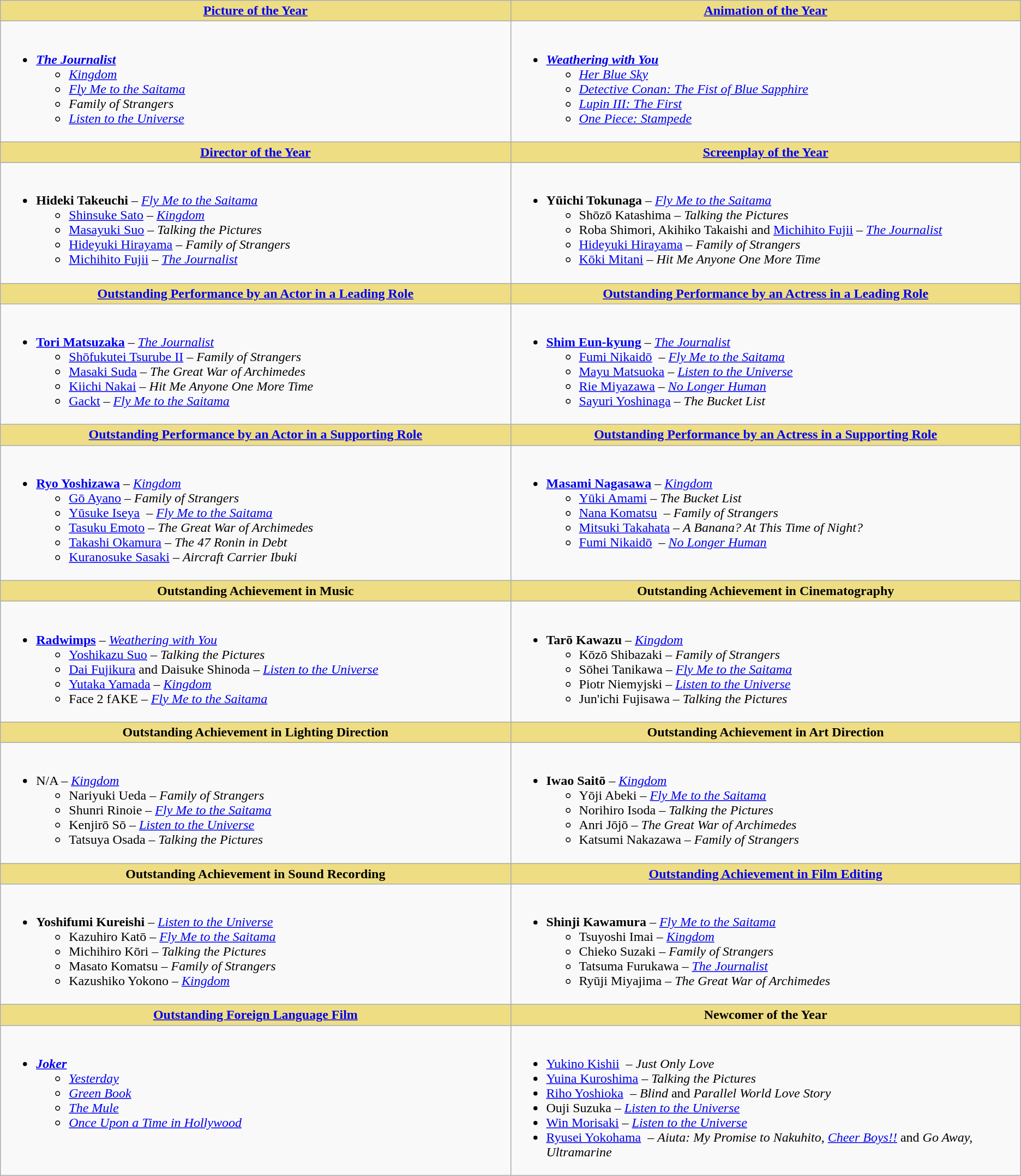<table class=wikitable>
<tr>
<th style="background:#EEDD82; width:50%"><a href='#'>Picture of the Year</a></th>
<th style="background:#EEDD82; width:50%"><a href='#'>Animation of the Year</a></th>
</tr>
<tr>
<td valign="top"><br><ul><li><strong><em><a href='#'>The Journalist</a></em></strong><ul><li><em><a href='#'>Kingdom</a></em></li><li><em><a href='#'>Fly Me to the Saitama</a></em></li><li><em>Family of Strangers</em></li><li><em><a href='#'>Listen to the Universe</a></em></li></ul></li></ul></td>
<td valign="top"><br><ul><li><strong><em><a href='#'>Weathering with You</a></em></strong><ul><li><em><a href='#'>Her Blue Sky</a></em></li><li><em><a href='#'>Detective Conan: The Fist of Blue Sapphire</a></em></li><li><em><a href='#'>Lupin III: The First</a></em></li><li><em><a href='#'>One Piece: Stampede</a></em></li></ul></li></ul></td>
</tr>
<tr>
<th style="background:#EEDD82"><a href='#'>Director of the Year</a></th>
<th style="background:#EEDD82"><a href='#'>Screenplay of the Year</a></th>
</tr>
<tr>
<td valign="top"><br><ul><li><strong>Hideki Takeuchi</strong> – <em><a href='#'>Fly Me to the Saitama</a></em><ul><li><a href='#'>Shinsuke Sato</a> – <em><a href='#'>Kingdom</a></em></li><li><a href='#'>Masayuki Suo</a> – <em>Talking the Pictures</em></li><li><a href='#'>Hideyuki Hirayama</a> – <em>Family of Strangers</em></li><li><a href='#'>Michihito Fujii</a> – <em><a href='#'>The Journalist</a></em></li></ul></li></ul></td>
<td valign="top"><br><ul><li><strong>Yūichi Tokunaga</strong> – <em><a href='#'>Fly Me to the Saitama</a></em><ul><li>Shōzō Katashima – <em>Talking the Pictures</em></li><li>Roba Shimori, Akihiko Takaishi and <a href='#'>Michihito Fujii</a> – <em><a href='#'>The Journalist</a></em></li><li><a href='#'>Hideyuki Hirayama</a> – <em>Family of Strangers</em></li><li><a href='#'>Kōki Mitani</a> – <em>Hit Me Anyone One More Time</em></li></ul></li></ul></td>
</tr>
<tr>
<th style="background:#EEDD82"><a href='#'>Outstanding Performance by an Actor in a Leading Role</a></th>
<th style="background:#EEDD82"><a href='#'>Outstanding Performance by an Actress in a Leading Role</a></th>
</tr>
<tr>
<td valign="top"><br><ul><li><strong><a href='#'>Tori Matsuzaka</a></strong> – <em><a href='#'>The Journalist</a></em><ul><li><a href='#'>Shōfukutei Tsurube II</a> – <em>Family of Strangers</em></li><li><a href='#'>Masaki Suda</a> – <em>The Great War of Archimedes</em></li><li><a href='#'>Kiichi Nakai</a> – <em>Hit Me Anyone One More Time</em></li><li><a href='#'>Gackt</a> – <em><a href='#'>Fly Me to the Saitama</a></em></li></ul></li></ul></td>
<td valign="top"><br><ul><li><strong><a href='#'>Shim Eun-kyung</a></strong> – <em><a href='#'>The Journalist</a></em><ul><li><a href='#'>Fumi Nikaidō</a>  – <em><a href='#'>Fly Me to the Saitama</a></em></li><li><a href='#'>Mayu Matsuoka</a> – <em><a href='#'>Listen to the Universe</a></em></li><li><a href='#'>Rie Miyazawa</a> – <em><a href='#'>No Longer Human</a></em></li><li><a href='#'>Sayuri Yoshinaga</a> – <em>The Bucket List</em></li></ul></li></ul></td>
</tr>
<tr>
<th style="background:#EEDD82"><a href='#'>Outstanding Performance by an Actor in a Supporting Role</a></th>
<th style="background:#EEDD82"><a href='#'>Outstanding Performance by an Actress in a Supporting Role</a></th>
</tr>
<tr>
<td valign="top"><br><ul><li><strong><a href='#'>Ryo Yoshizawa</a></strong> – <em><a href='#'>Kingdom</a></em><ul><li><a href='#'>Gō Ayano</a> – <em>Family of Strangers</em></li><li><a href='#'>Yūsuke Iseya</a>  – <em><a href='#'>Fly Me to the Saitama</a></em></li><li><a href='#'>Tasuku Emoto</a> – <em>The Great War of Archimedes</em></li><li><a href='#'>Takashi Okamura</a> – <em>The 47 Ronin in Debt</em></li><li><a href='#'>Kuranosuke Sasaki</a> – <em>Aircraft Carrier Ibuki</em></li></ul></li></ul></td>
<td valign="top"><br><ul><li><strong><a href='#'>Masami Nagasawa</a></strong> – <em><a href='#'>Kingdom</a></em><ul><li><a href='#'>Yūki Amami</a> – <em>The Bucket List</em></li><li><a href='#'>Nana Komatsu</a>  – <em>Family of Strangers</em></li><li><a href='#'>Mitsuki Takahata</a> – <em>A Banana? At This Time of Night?</em></li><li><a href='#'>Fumi Nikaidō</a>  – <em><a href='#'>No Longer Human</a></em></li></ul></li></ul></td>
</tr>
<tr>
<th style="background:#EEDD82">Outstanding Achievement in Music</th>
<th style="background:#EEDD82">Outstanding Achievement in Cinematography</th>
</tr>
<tr>
<td valign="top"><br><ul><li><strong><a href='#'>Radwimps</a></strong> – <em><a href='#'>Weathering with You</a></em><ul><li><a href='#'>Yoshikazu Suo</a> – <em>Talking the Pictures</em></li><li><a href='#'>Dai Fujikura</a> and Daisuke Shinoda – <em><a href='#'>Listen to the Universe</a></em></li><li><a href='#'>Yutaka Yamada</a> – <em><a href='#'>Kingdom</a></em></li><li>Face 2 fAKE – <em><a href='#'>Fly Me to the Saitama</a></em></li></ul></li></ul></td>
<td valign="top"><br><ul><li><strong>Tarō Kawazu</strong> – <em><a href='#'>Kingdom</a></em><ul><li>Kōzō Shibazaki – <em>Family of Strangers</em></li><li>Sōhei Tanikawa – <em><a href='#'>Fly Me to the Saitama</a></em></li><li>Piotr Niemyjski – <em><a href='#'>Listen to the Universe</a></em></li><li>Jun'ichi Fujisawa – <em>Talking the Pictures</em></li></ul></li></ul></td>
</tr>
<tr>
<th style="background:#EEDD82">Outstanding Achievement in Lighting Direction</th>
<th style="background:#EEDD82">Outstanding Achievement in Art Direction</th>
</tr>
<tr>
<td valign="top"><br><ul><li>N/A – <em><a href='#'>Kingdom</a></em><ul><li>Nariyuki Ueda – <em>Family of Strangers</em></li><li>Shunri Rinoie – <em><a href='#'>Fly Me to the Saitama</a></em></li><li>Kenjirō Sō – <em><a href='#'>Listen to the Universe</a></em></li><li>Tatsuya Osada – <em>Talking the Pictures</em></li></ul></li></ul></td>
<td valign="top"><br><ul><li><strong>Iwao Saitō</strong> – <em><a href='#'>Kingdom</a></em><ul><li>Yōji Abeki – <em><a href='#'>Fly Me to the Saitama</a></em></li><li>Norihiro Isoda – <em>Talking the Pictures</em></li><li>Anri Jōjō – <em>The Great War of Archimedes</em></li><li>Katsumi Nakazawa – <em>Family of Strangers</em></li></ul></li></ul></td>
</tr>
<tr>
<th style="background:#EEDD82">Outstanding Achievement in Sound Recording</th>
<th style="background:#EEDD82"><a href='#'>Outstanding Achievement in Film Editing</a></th>
</tr>
<tr>
<td valign="top"><br><ul><li><strong>Yoshifumi Kureishi</strong> – <em><a href='#'>Listen to the Universe</a></em><ul><li>Kazuhiro Katō – <em><a href='#'>Fly Me to the Saitama</a></em></li><li>Michihiro Kōri – <em>Talking the Pictures</em></li><li>Masato Komatsu – <em>Family of Strangers</em></li><li>Kazushiko Yokono – <em><a href='#'>Kingdom</a></em></li></ul></li></ul></td>
<td valign="top"><br><ul><li><strong>Shinji Kawamura</strong> – <em><a href='#'>Fly Me to the Saitama</a></em><ul><li>Tsuyoshi Imai – <em><a href='#'>Kingdom</a></em></li><li>Chieko Suzaki – <em>Family of Strangers</em></li><li>Tatsuma Furukawa – <em><a href='#'>The Journalist</a></em></li><li>Ryūji Miyajima – <em>The Great War of Archimedes</em></li></ul></li></ul></td>
</tr>
<tr>
<th style="background:#EEDD82"><a href='#'>Outstanding Foreign Language Film</a></th>
<th style="background:#EEDD82">Newcomer of the Year</th>
</tr>
<tr>
<td valign="top"><br><ul><li><strong><em><a href='#'>Joker</a></em></strong><ul><li><em><a href='#'>Yesterday</a></em></li><li><em><a href='#'>Green Book</a></em></li><li><em><a href='#'>The Mule</a></em></li><li><em><a href='#'>Once Upon a Time in Hollywood</a></em></li></ul></li></ul></td>
<td valign="top"><br><ul><li><a href='#'>Yukino Kishii</a>  – <em>Just Only Love</em></li><li><a href='#'>Yuina Kuroshima</a> – <em>Talking the Pictures</em></li><li><a href='#'>Riho Yoshioka</a>  – <em>Blind</em> and <em>Parallel World Love Story</em></li><li>Ouji Suzuka – <em><a href='#'>Listen to the Universe</a></em></li><li><a href='#'>Win Morisaki</a> – <em><a href='#'>Listen to the Universe</a></em></li><li><a href='#'>Ryusei Yokohama</a>  – <em>Aiuta: My Promise to Nakuhito</em>, <em><a href='#'>Cheer Boys!!</a></em> and <em>Go Away, Ultramarine</em></li></ul></td>
</tr>
</table>
